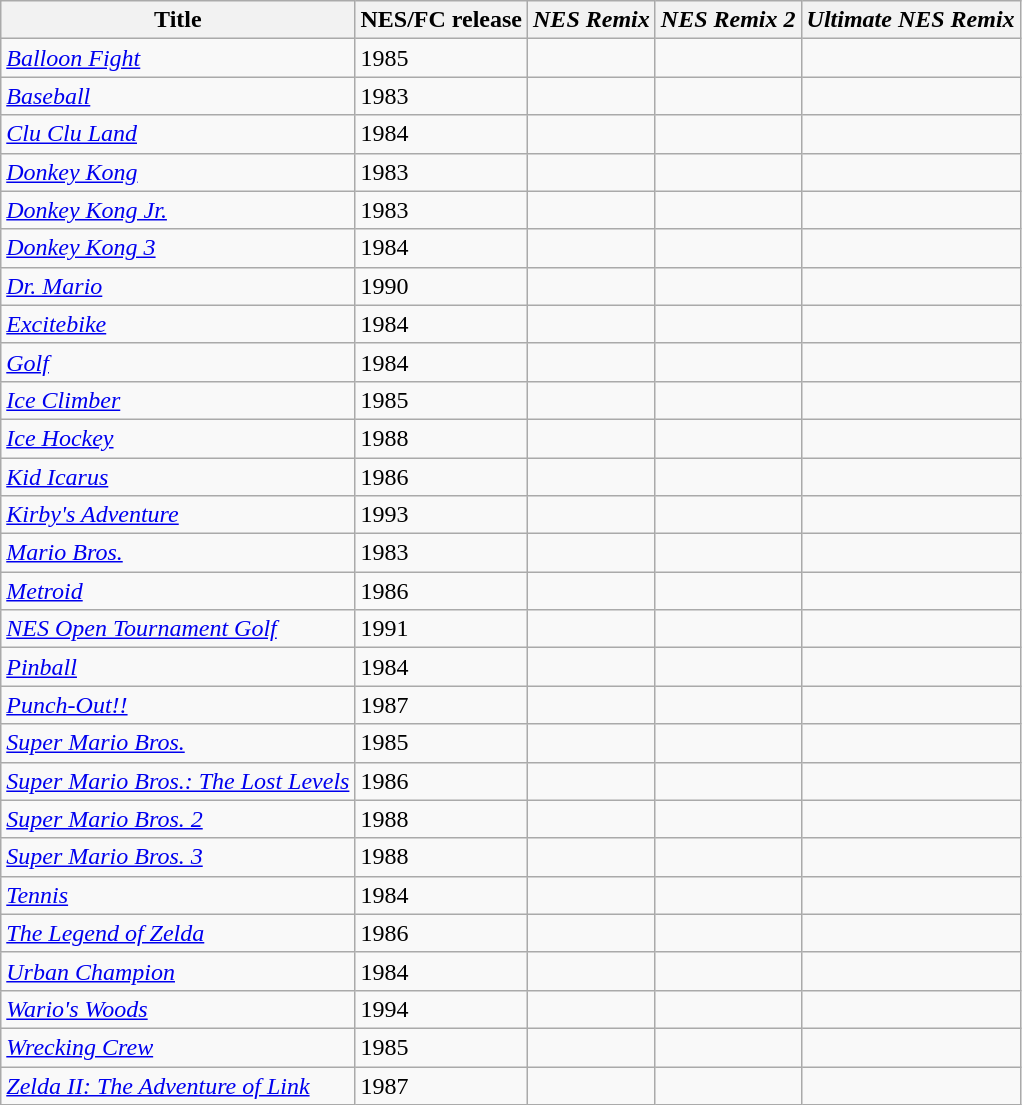<table class="wikitable sortable" border="1">
<tr>
<th scope="col">Title</th>
<th scope="col">NES/FC release</th>
<th scope="col"><em>NES Remix</em></th>
<th scope="col"><em>NES Remix 2</em></th>
<th scope="col"><em>Ultimate NES Remix</em></th>
</tr>
<tr>
<td><em><a href='#'>Balloon Fight</a></em></td>
<td>1985</td>
<td></td>
<td></td>
<td></td>
</tr>
<tr>
<td><em><a href='#'>Baseball</a></em></td>
<td>1983</td>
<td></td>
<td></td>
<td></td>
</tr>
<tr>
<td><em><a href='#'>Clu Clu Land</a></em></td>
<td>1984</td>
<td></td>
<td></td>
<td></td>
</tr>
<tr>
<td><em><a href='#'>Donkey Kong</a></em></td>
<td>1983</td>
<td></td>
<td></td>
<td></td>
</tr>
<tr>
<td><em><a href='#'>Donkey Kong Jr.</a></em></td>
<td>1983</td>
<td></td>
<td></td>
<td></td>
</tr>
<tr>
<td><em><a href='#'>Donkey Kong 3</a></em></td>
<td>1984</td>
<td></td>
<td></td>
<td></td>
</tr>
<tr>
<td><em><a href='#'>Dr. Mario</a></em></td>
<td>1990</td>
<td></td>
<td></td>
<td></td>
</tr>
<tr>
<td><em><a href='#'>Excitebike</a></em></td>
<td>1984</td>
<td></td>
<td></td>
<td></td>
</tr>
<tr>
<td><em><a href='#'>Golf</a></em></td>
<td>1984</td>
<td></td>
<td></td>
<td></td>
</tr>
<tr>
<td><em><a href='#'>Ice Climber</a></em></td>
<td>1985</td>
<td></td>
<td></td>
<td></td>
</tr>
<tr>
<td><em><a href='#'>Ice Hockey</a></em></td>
<td>1988</td>
<td></td>
<td></td>
<td></td>
</tr>
<tr>
<td><em><a href='#'>Kid Icarus</a></em></td>
<td>1986</td>
<td></td>
<td></td>
<td></td>
</tr>
<tr>
<td><em><a href='#'>Kirby's Adventure</a></em></td>
<td>1993</td>
<td></td>
<td></td>
<td></td>
</tr>
<tr>
<td><em><a href='#'>Mario Bros.</a></em></td>
<td>1983</td>
<td></td>
<td></td>
<td></td>
</tr>
<tr>
<td><em><a href='#'>Metroid</a></em></td>
<td>1986</td>
<td></td>
<td></td>
<td></td>
</tr>
<tr>
<td><em><a href='#'>NES Open Tournament Golf</a></em></td>
<td>1991</td>
<td></td>
<td></td>
<td></td>
</tr>
<tr>
<td><em><a href='#'>Pinball</a></em></td>
<td>1984</td>
<td></td>
<td></td>
<td></td>
</tr>
<tr>
<td><em><a href='#'>Punch-Out!!</a></em></td>
<td>1987</td>
<td></td>
<td></td>
<td></td>
</tr>
<tr>
<td><em><a href='#'>Super Mario Bros.</a></em></td>
<td>1985</td>
<td></td>
<td></td>
<td></td>
</tr>
<tr>
<td><em><a href='#'>Super Mario Bros.: The Lost Levels</a></em></td>
<td>1986</td>
<td></td>
<td></td>
<td></td>
</tr>
<tr>
<td><em><a href='#'>Super Mario Bros. 2</a></em></td>
<td>1988</td>
<td></td>
<td></td>
<td></td>
</tr>
<tr>
<td><em><a href='#'>Super Mario Bros. 3</a></em></td>
<td>1988</td>
<td></td>
<td></td>
<td></td>
</tr>
<tr>
<td><em><a href='#'>Tennis</a></em></td>
<td>1984</td>
<td></td>
<td></td>
<td></td>
</tr>
<tr>
<td><em><a href='#'>The Legend of Zelda</a></em></td>
<td>1986</td>
<td></td>
<td></td>
<td></td>
</tr>
<tr>
<td><em><a href='#'>Urban Champion</a></em></td>
<td>1984</td>
<td></td>
<td></td>
<td></td>
</tr>
<tr>
<td><em><a href='#'>Wario's Woods</a></em></td>
<td>1994</td>
<td></td>
<td></td>
<td></td>
</tr>
<tr>
<td><em><a href='#'>Wrecking Crew</a></em></td>
<td>1985</td>
<td></td>
<td></td>
<td></td>
</tr>
<tr>
<td><em><a href='#'>Zelda II: The Adventure of Link</a></em></td>
<td>1987</td>
<td></td>
<td></td>
<td></td>
</tr>
</table>
